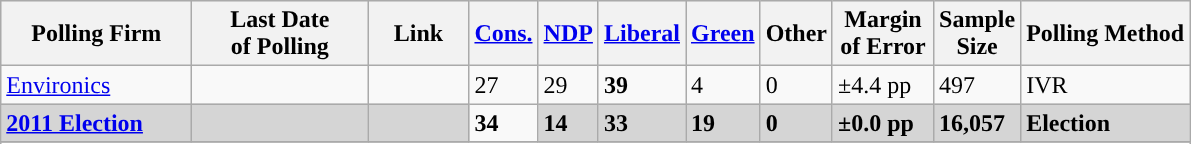<table class="wikitable sortable">
<tr style="background:#e9e9e9;">
<th style="width:120px">Polling Firm</th>
<th style="width:110px">Last Date<br>of Polling</th>
<th style="width:60px" class="unsortable">Link</th>
<th style="background-color:"><strong><a href='#'>Cons.</a></strong></th>
<th style="background-color:"><strong><a href='#'>NDP</a></strong></th>
<th style="background-color:"><strong><a href='#'>Liberal</a></strong></th>
<th style="background-color:"><strong><a href='#'>Green</a></strong></th>
<th style="background-color:"><strong>Other</strong></th>
<th style="width:60px;" class=unsortable>Margin<br>of Error</th>
<th style="width:50px;" class=unsortable>Sample<br>Size</th>
<th class=unsortable>Polling Method</th>
</tr>
<tr>
<td><a href='#'>Environics</a></td>
<td></td>
<td></td>
<td>27</td>
<td>29</td>
<td><strong>39</strong></td>
<td>4</td>
<td>0</td>
<td>±4.4 pp</td>
<td>497</td>
<td>IVR</td>
</tr>
<tr>
<td style="background:#D5D5D5"><strong><a href='#'>2011 Election</a></strong></td>
<td style="background:#D5D5D5"><strong></strong></td>
<td style="background:#D5D5D5"></td>
<td><strong>34</strong></td>
<td style="background:#D5D5D5"><strong>14</strong></td>
<td style="background:#D5D5D5"><strong>33</strong></td>
<td style="background:#D5D5D5"><strong>19</strong></td>
<td style="background:#D5D5D5"><strong>0</strong></td>
<td style="background:#D5D5D5"><strong>±0.0 pp</strong></td>
<td style="background:#D5D5D5"><strong>16,057</strong></td>
<td style="background:#D5D5D5"><strong>Election</strong></td>
</tr>
<tr>
</tr>
<tr>
</tr>
</table>
